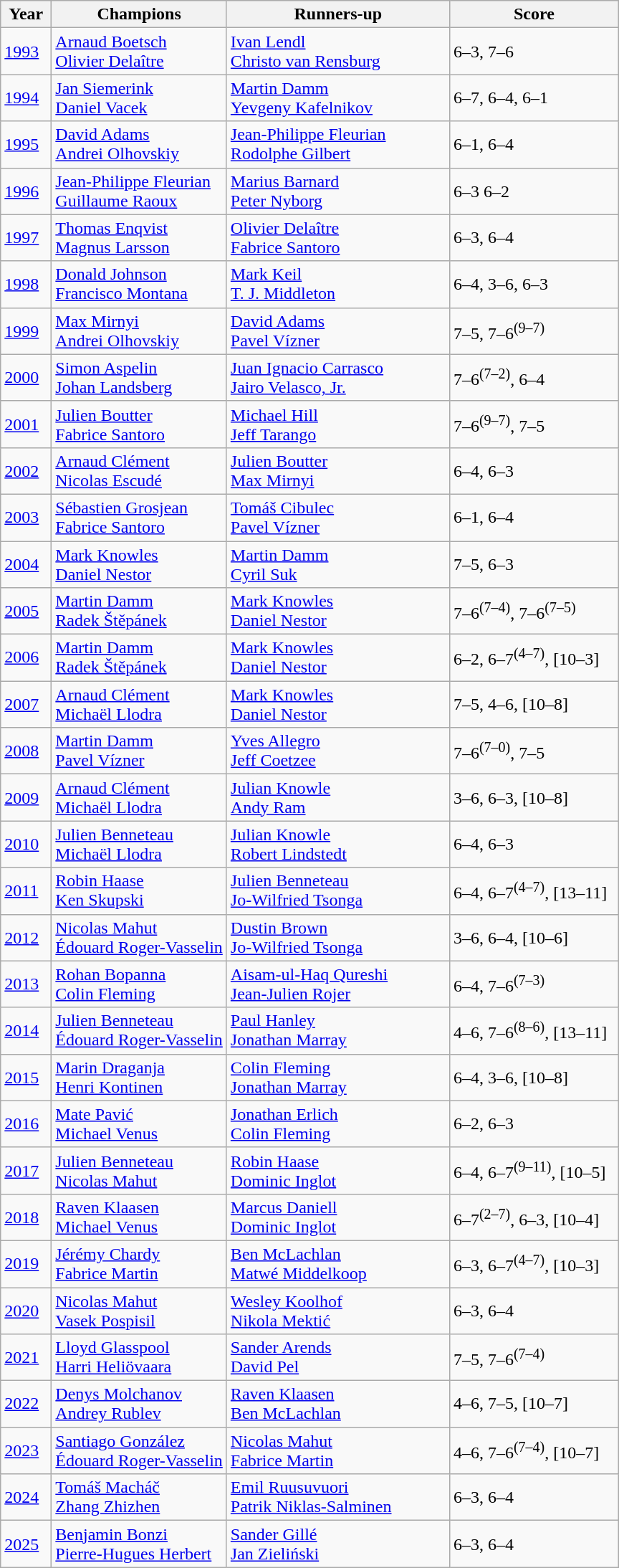<table class=wikitable>
<tr>
<th style="width:40px">Year</th>
<th>Champions</th>
<th style="width:200px">Runners-up</th>
<th style="width:150px" class="unsortable">Score</th>
</tr>
<tr>
<td><a href='#'>1993</a></td>
<td> <a href='#'>Arnaud Boetsch</a><br> <a href='#'>Olivier Delaître</a></td>
<td> <a href='#'>Ivan Lendl</a><br> <a href='#'>Christo van Rensburg</a></td>
<td>6–3, 7–6</td>
</tr>
<tr>
<td><a href='#'>1994</a></td>
<td> <a href='#'>Jan Siemerink</a><br> <a href='#'>Daniel Vacek</a></td>
<td> <a href='#'>Martin Damm</a><br> <a href='#'>Yevgeny Kafelnikov</a></td>
<td>6–7, 6–4, 6–1</td>
</tr>
<tr>
<td><a href='#'>1995</a></td>
<td> <a href='#'>David Adams</a><br> <a href='#'>Andrei Olhovskiy</a></td>
<td> <a href='#'>Jean-Philippe Fleurian</a><br> <a href='#'>Rodolphe Gilbert</a></td>
<td>6–1, 6–4</td>
</tr>
<tr>
<td><a href='#'>1996</a></td>
<td> <a href='#'>Jean-Philippe Fleurian</a><br> <a href='#'>Guillaume Raoux</a></td>
<td> <a href='#'>Marius Barnard</a><br> <a href='#'>Peter Nyborg</a></td>
<td>6–3 6–2</td>
</tr>
<tr>
<td><a href='#'>1997</a></td>
<td> <a href='#'>Thomas Enqvist</a><br> <a href='#'>Magnus Larsson</a></td>
<td> <a href='#'>Olivier Delaître</a><br> <a href='#'>Fabrice Santoro</a></td>
<td>6–3, 6–4</td>
</tr>
<tr>
<td><a href='#'>1998</a></td>
<td> <a href='#'>Donald Johnson</a><br> <a href='#'>Francisco Montana</a></td>
<td> <a href='#'>Mark Keil</a><br> <a href='#'>T. J. Middleton</a></td>
<td>6–4, 3–6, 6–3</td>
</tr>
<tr>
<td><a href='#'>1999</a></td>
<td> <a href='#'>Max Mirnyi</a><br> <a href='#'>Andrei Olhovskiy</a></td>
<td> <a href='#'>David Adams</a><br> <a href='#'>Pavel Vízner</a></td>
<td>7–5, 7–6<sup>(9–7)</sup></td>
</tr>
<tr>
<td><a href='#'>2000</a></td>
<td> <a href='#'>Simon Aspelin</a><br> <a href='#'>Johan Landsberg</a></td>
<td> <a href='#'>Juan Ignacio Carrasco</a><br> <a href='#'>Jairo Velasco, Jr.</a></td>
<td>7–6<sup>(7–2)</sup>, 6–4</td>
</tr>
<tr>
<td><a href='#'>2001</a></td>
<td> <a href='#'>Julien Boutter</a><br> <a href='#'>Fabrice Santoro</a></td>
<td> <a href='#'>Michael Hill</a><br> <a href='#'>Jeff Tarango</a></td>
<td>7–6<sup>(9–7)</sup>, 7–5</td>
</tr>
<tr>
<td><a href='#'>2002</a></td>
<td> <a href='#'>Arnaud Clément</a><br> <a href='#'>Nicolas Escudé</a></td>
<td> <a href='#'>Julien Boutter</a><br> <a href='#'>Max Mirnyi</a></td>
<td>6–4, 6–3</td>
</tr>
<tr>
<td><a href='#'>2003</a></td>
<td> <a href='#'>Sébastien Grosjean</a><br> <a href='#'>Fabrice Santoro</a> </td>
<td> <a href='#'>Tomáš Cibulec</a><br> <a href='#'>Pavel Vízner</a></td>
<td>6–1, 6–4</td>
</tr>
<tr>
<td><a href='#'>2004</a></td>
<td> <a href='#'>Mark Knowles</a><br> <a href='#'>Daniel Nestor</a></td>
<td> <a href='#'>Martin Damm</a><br> <a href='#'>Cyril Suk</a></td>
<td>7–5, 6–3</td>
</tr>
<tr>
<td><a href='#'>2005</a></td>
<td> <a href='#'>Martin Damm</a><br> <a href='#'>Radek Štěpánek</a></td>
<td> <a href='#'>Mark Knowles</a><br> <a href='#'>Daniel Nestor</a></td>
<td>7–6<sup>(7–4)</sup>, 7–6<sup>(7–5)</sup></td>
</tr>
<tr>
<td><a href='#'>2006</a></td>
<td> <a href='#'>Martin Damm</a> <br> <a href='#'>Radek Štěpánek</a> </td>
<td> <a href='#'>Mark Knowles</a><br> <a href='#'>Daniel Nestor</a></td>
<td>6–2, 6–7<sup>(4–7)</sup>, [10–3]</td>
</tr>
<tr>
<td><a href='#'>2007</a></td>
<td> <a href='#'>Arnaud Clément</a> <br> <a href='#'>Michaël Llodra</a></td>
<td> <a href='#'>Mark Knowles</a><br> <a href='#'>Daniel Nestor</a></td>
<td>7–5, 4–6, [10–8]</td>
</tr>
<tr>
<td><a href='#'>2008</a></td>
<td> <a href='#'>Martin Damm</a> <br> <a href='#'>Pavel Vízner</a></td>
<td> <a href='#'>Yves Allegro</a><br> <a href='#'>Jeff Coetzee</a></td>
<td>7–6<sup>(7–0)</sup>, 7–5</td>
</tr>
<tr>
<td><a href='#'>2009</a></td>
<td> <a href='#'>Arnaud Clément</a> <br> <a href='#'>Michaël Llodra</a> </td>
<td> <a href='#'>Julian Knowle</a><br> <a href='#'>Andy Ram</a></td>
<td>3–6, 6–3, [10–8]</td>
</tr>
<tr>
<td><a href='#'>2010</a></td>
<td> <a href='#'>Julien Benneteau</a><br> <a href='#'>Michaël Llodra</a> </td>
<td> <a href='#'>Julian Knowle</a><br> <a href='#'>Robert Lindstedt</a></td>
<td>6–4, 6–3</td>
</tr>
<tr>
<td><a href='#'>2011</a></td>
<td> <a href='#'>Robin Haase</a><br> <a href='#'>Ken Skupski</a></td>
<td> <a href='#'>Julien Benneteau</a><br> <a href='#'>Jo-Wilfried Tsonga</a></td>
<td>6–4, 6–7<sup>(4–7)</sup>, [13–11]</td>
</tr>
<tr>
<td><a href='#'>2012</a></td>
<td> <a href='#'>Nicolas Mahut</a><br> <a href='#'>Édouard Roger-Vasselin</a></td>
<td> <a href='#'>Dustin Brown</a><br> <a href='#'>Jo-Wilfried Tsonga</a></td>
<td>3–6, 6–4, [10–6]</td>
</tr>
<tr>
<td><a href='#'>2013</a></td>
<td> <a href='#'>Rohan Bopanna</a><br> <a href='#'>Colin Fleming</a></td>
<td> <a href='#'>Aisam-ul-Haq Qureshi</a><br> <a href='#'>Jean-Julien Rojer</a></td>
<td>6–4, 7–6<sup>(7–3)</sup></td>
</tr>
<tr>
<td><a href='#'>2014</a></td>
<td> <a href='#'>Julien Benneteau</a> <br> <a href='#'>Édouard Roger-Vasselin</a> </td>
<td> <a href='#'>Paul Hanley</a><br> <a href='#'>Jonathan Marray</a></td>
<td>4–6, 7–6<sup>(8–6)</sup>, [13–11]</td>
</tr>
<tr>
<td><a href='#'>2015</a></td>
<td> <a href='#'>Marin Draganja</a><br>  <a href='#'>Henri Kontinen</a></td>
<td> <a href='#'>Colin Fleming</a> <br>  <a href='#'>Jonathan Marray</a></td>
<td>6–4, 3–6, [10–8]</td>
</tr>
<tr>
<td><a href='#'>2016</a></td>
<td> <a href='#'>Mate Pavić</a><br>  <a href='#'>Michael Venus</a></td>
<td> <a href='#'>Jonathan Erlich</a> <br>  <a href='#'>Colin Fleming</a></td>
<td>6–2, 6–3</td>
</tr>
<tr>
<td><a href='#'>2017</a></td>
<td> <a href='#'>Julien Benneteau</a> <br>  <a href='#'>Nicolas Mahut</a> </td>
<td> <a href='#'>Robin Haase</a>  <br>  <a href='#'>Dominic Inglot</a></td>
<td>6–4, 6–7<sup>(9–11)</sup>, [10–5]</td>
</tr>
<tr>
<td><a href='#'>2018</a></td>
<td> <a href='#'>Raven Klaasen</a> <br>  <a href='#'>Michael Venus</a> </td>
<td> <a href='#'>Marcus Daniell</a> <br>  <a href='#'>Dominic Inglot</a></td>
<td>6–7<sup>(2–7)</sup>, 6–3, [10–4]</td>
</tr>
<tr>
<td><a href='#'>2019</a></td>
<td> <a href='#'>Jérémy Chardy</a> <br>  <a href='#'>Fabrice Martin</a></td>
<td> <a href='#'>Ben McLachlan</a> <br>  <a href='#'>Matwé Middelkoop</a></td>
<td>6–3, 6–7<sup>(4–7)</sup>, [10–3]</td>
</tr>
<tr>
<td><a href='#'>2020</a></td>
<td> <a href='#'>Nicolas Mahut</a>  <br>  <a href='#'>Vasek Pospisil</a></td>
<td> <a href='#'>Wesley Koolhof</a> <br>  <a href='#'>Nikola Mektić</a></td>
<td>6–3, 6–4</td>
</tr>
<tr>
<td><a href='#'>2021</a></td>
<td> <a href='#'>Lloyd Glasspool</a> <br>  <a href='#'>Harri Heliövaara</a></td>
<td> <a href='#'>Sander Arends</a> <br>  <a href='#'>David Pel</a></td>
<td>7–5, 7–6<sup>(7–4)</sup></td>
</tr>
<tr>
<td><a href='#'>2022</a></td>
<td>  <a href='#'>Denys Molchanov</a><br>  <a href='#'>Andrey Rublev</a></td>
<td> <a href='#'>Raven Klaasen</a><br> <a href='#'>Ben McLachlan </a></td>
<td>4–6, 7–5, [10–7]</td>
</tr>
<tr>
<td><a href='#'>2023</a></td>
<td> <a href='#'>Santiago González</a><br>  <a href='#'>Édouard Roger-Vasselin</a></td>
<td> <a href='#'>Nicolas Mahut</a><br>  <a href='#'>Fabrice Martin</a></td>
<td>4–6, 7–6<sup>(7–4)</sup>, [10–7]</td>
</tr>
<tr>
<td><a href='#'>2024</a></td>
<td> <a href='#'>Tomáš Macháč</a><br>  <a href='#'>Zhang Zhizhen</a></td>
<td> <a href='#'>Emil Ruusuvuori</a><br>  <a href='#'>Patrik Niklas-Salminen</a></td>
<td>6–3, 6–4</td>
</tr>
<tr>
<td><a href='#'>2025</a></td>
<td> <a href='#'>Benjamin Bonzi</a><br>  <a href='#'>Pierre-Hugues Herbert</a></td>
<td> <a href='#'>Sander Gillé</a><br>  <a href='#'>Jan Zieliński</a></td>
<td>6–3, 6–4</td>
</tr>
</table>
